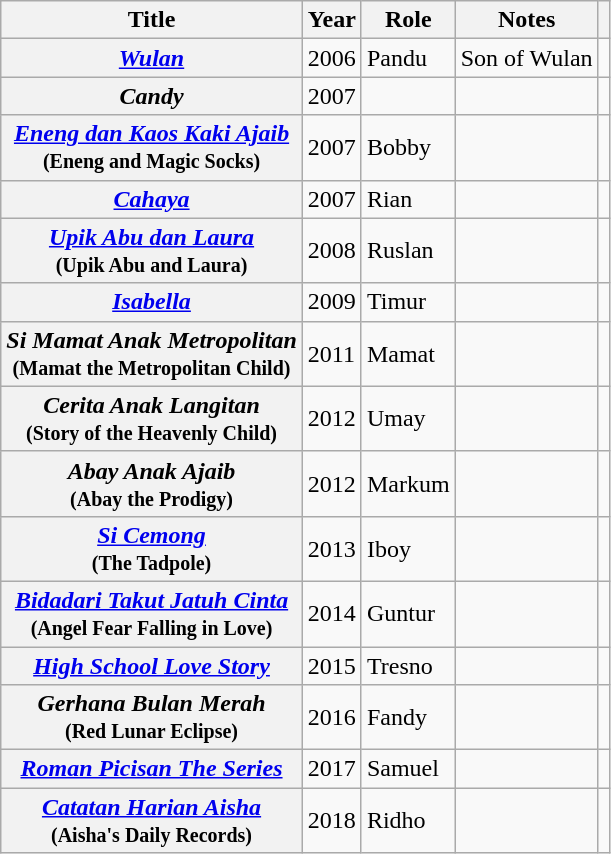<table class="wikitable sortable plainrowheaders">
<tr>
<th scope="col">Title</th>
<th scope="col">Year</th>
<th scope="col">Role</th>
<th scope="col" class="unsortable">Notes</th>
<th scope="col" class="unsortable"></th>
</tr>
<tr>
<th scope="row"><em><a href='#'>Wulan</a></em></th>
<td>2006</td>
<td>Pandu</td>
<td>Son of Wulan</td>
<td align="center"><br></td>
</tr>
<tr>
<th scope="row"><em>Candy</em></th>
<td>2007</td>
<td></td>
<td></td>
</tr>
<tr>
<th scope="row"><em><a href='#'>Eneng dan Kaos Kaki Ajaib</a></em><br><small>(Eneng and Magic Socks)</small></th>
<td>2007</td>
<td>Bobby</td>
<td></td>
<td align="center"></td>
</tr>
<tr>
<th scope="row"><em><a href='#'>Cahaya</a></em></th>
<td>2007</td>
<td>Rian</td>
<td></td>
<td align="center"></td>
</tr>
<tr>
<th scope="row"><em><a href='#'>Upik Abu dan Laura</a></em><br><small>(Upik Abu and Laura)</small></th>
<td>2008</td>
<td>Ruslan</td>
<td></td>
<td align="center"></td>
</tr>
<tr>
<th scope="row"><em><a href='#'>Isabella</a></em></th>
<td>2009</td>
<td>Timur</td>
<td></td>
<td align="center"></td>
</tr>
<tr>
<th scope="row"><em>Si Mamat Anak Metropolitan</em><br><small>(Mamat the Metropolitan Child)</small></th>
<td>2011</td>
<td>Mamat</td>
<td></td>
<td align="center"></td>
</tr>
<tr>
<th scope="row"><em>Cerita Anak Langitan</em><br><small>(Story of the Heavenly Child)</small></th>
<td>2012</td>
<td>Umay</td>
<td></td>
<td align="center"></td>
</tr>
<tr>
<th scope="row"><em>Abay Anak Ajaib</em><br><small>(Abay the Prodigy)</small></th>
<td>2012</td>
<td>Markum</td>
<td></td>
<td align="center"></td>
</tr>
<tr>
<th scope="row"><em><a href='#'>Si Cemong</a></em><br><small>(The Tadpole)</small></th>
<td>2013</td>
<td>Iboy</td>
<td></td>
<td align="center"></td>
</tr>
<tr>
<th scope="row"><em><a href='#'>Bidadari Takut Jatuh Cinta</a></em><br><small>(Angel Fear Falling in Love)</small></th>
<td>2014</td>
<td>Guntur</td>
<td></td>
<td align="center"></td>
</tr>
<tr>
<th scope="row"><em><a href='#'>High School Love Story</a></em></th>
<td>2015</td>
<td>Tresno</td>
<td></td>
<td align="center"></td>
</tr>
<tr>
<th scope="row"><em>Gerhana Bulan Merah</em><br><small>(Red Lunar Eclipse)</small></th>
<td>2016</td>
<td>Fandy</td>
<td></td>
<td align="center"></td>
</tr>
<tr>
<th scope="row"><em><a href='#'>Roman Picisan The Series</a></em></th>
<td>2017</td>
<td>Samuel</td>
<td></td>
<td align="center"></td>
</tr>
<tr>
<th scope="row"><em><a href='#'>Catatan Harian Aisha</a></em><br><small>(Aisha's Daily Records)</small></th>
<td>2018</td>
<td>Ridho</td>
<td></td>
<td align="center"></td>
</tr>
</table>
